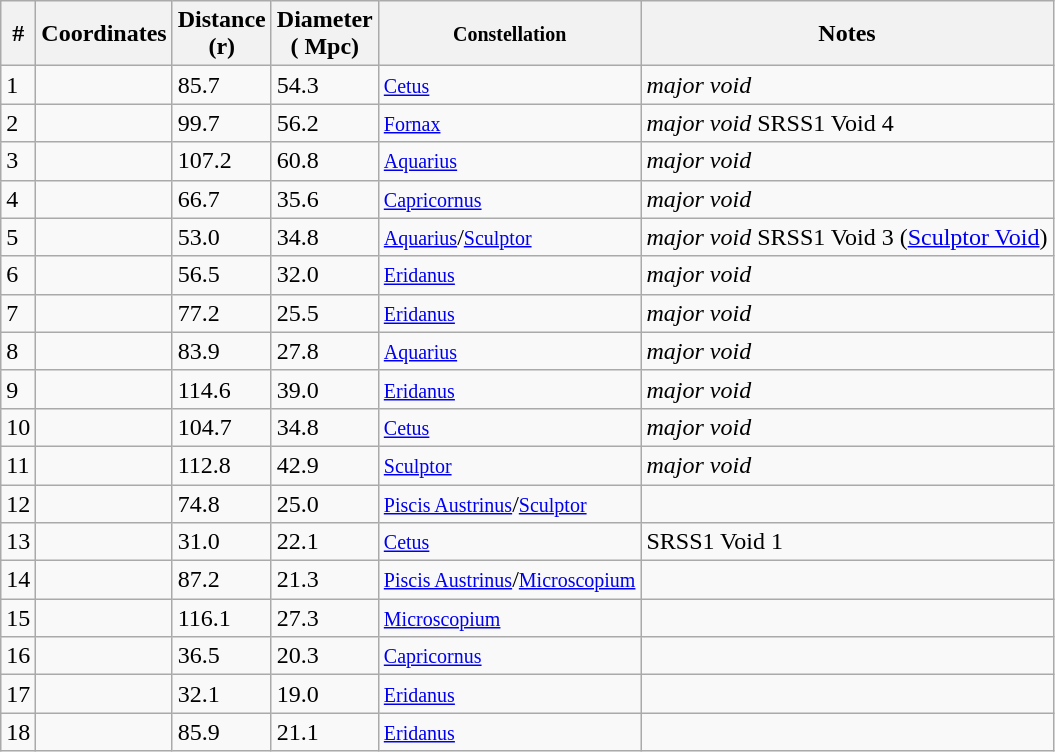<table class="wikitable sortable">
<tr>
<th>#</th>
<th>Coordinates</th>
<th>Distance<br> (r)</th>
<th>Diameter <br> ( Mpc)</th>
<th><small>Constellation</small></th>
<th>Notes</th>
</tr>
<tr>
<td>1</td>
<td> </td>
<td>85.7</td>
<td>54.3</td>
<td><small><a href='#'>Cetus</a></small></td>
<td><em>major void</em></td>
</tr>
<tr>
<td>2</td>
<td> </td>
<td>99.7</td>
<td>56.2</td>
<td><small><a href='#'>Fornax</a></small></td>
<td><em>major void</em> SRSS1 Void 4</td>
</tr>
<tr>
<td>3</td>
<td> </td>
<td>107.2</td>
<td>60.8</td>
<td><small><a href='#'>Aquarius</a></small></td>
<td><em>major void</em></td>
</tr>
<tr>
<td>4</td>
<td> </td>
<td>66.7</td>
<td>35.6</td>
<td><small><a href='#'>Capricornus</a></small></td>
<td><em>major void</em></td>
</tr>
<tr>
<td>5</td>
<td> </td>
<td>53.0</td>
<td>34.8</td>
<td><small><a href='#'>Aquarius</a></small>/<small><a href='#'>Sculptor</a></small></td>
<td><em>major void</em> SRSS1 Void 3 (<a href='#'>Sculptor Void</a>)</td>
</tr>
<tr>
<td>6</td>
<td> </td>
<td>56.5</td>
<td>32.0</td>
<td><small><a href='#'>Eridanus</a></small></td>
<td><em>major void</em></td>
</tr>
<tr>
<td>7</td>
<td> </td>
<td>77.2</td>
<td>25.5</td>
<td><small><a href='#'>Eridanus</a></small></td>
<td><em>major void</em></td>
</tr>
<tr>
<td>8</td>
<td> </td>
<td>83.9</td>
<td>27.8</td>
<td><small><a href='#'>Aquarius</a></small></td>
<td><em>major void</em></td>
</tr>
<tr>
<td>9</td>
<td> </td>
<td>114.6</td>
<td>39.0</td>
<td><small><a href='#'>Eridanus</a></small></td>
<td><em>major void</em></td>
</tr>
<tr>
<td>10</td>
<td> </td>
<td>104.7</td>
<td>34.8</td>
<td><small><a href='#'>Cetus</a></small></td>
<td><em>major void</em></td>
</tr>
<tr>
<td>11</td>
<td> </td>
<td>112.8</td>
<td>42.9</td>
<td><small><a href='#'>Sculptor</a></small></td>
<td><em>major void</em></td>
</tr>
<tr>
<td>12</td>
<td> </td>
<td>74.8</td>
<td>25.0</td>
<td><small><a href='#'>Piscis Austrinus</a></small>/<small><a href='#'>Sculptor</a></small></td>
<td></td>
</tr>
<tr>
<td>13</td>
<td> </td>
<td>31.0</td>
<td>22.1</td>
<td><small><a href='#'>Cetus</a></small></td>
<td>SRSS1 Void 1</td>
</tr>
<tr>
<td>14</td>
<td> </td>
<td>87.2</td>
<td>21.3</td>
<td><small><a href='#'>Piscis Austrinus</a></small>/<small><a href='#'>Microscopium</a></small></td>
<td></td>
</tr>
<tr>
<td>15</td>
<td> </td>
<td>116.1</td>
<td>27.3</td>
<td><small><a href='#'>Microscopium</a></small></td>
<td></td>
</tr>
<tr>
<td>16</td>
<td> </td>
<td>36.5</td>
<td>20.3</td>
<td><small><a href='#'>Capricornus</a></small></td>
<td></td>
</tr>
<tr>
<td>17</td>
<td> </td>
<td>32.1</td>
<td>19.0</td>
<td><small><a href='#'>Eridanus</a></small></td>
<td></td>
</tr>
<tr>
<td>18</td>
<td> </td>
<td>85.9</td>
<td>21.1</td>
<td><small><a href='#'>Eridanus</a></small></td>
<td></td>
</tr>
</table>
